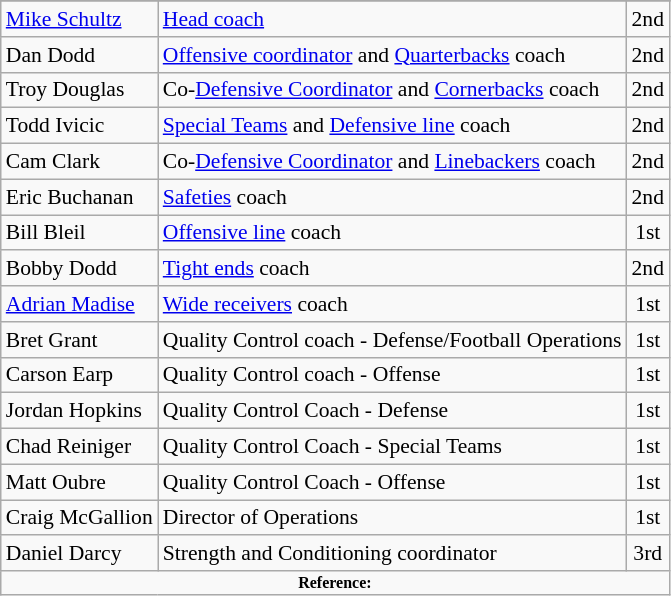<table class="wikitable" style="font-size:90%;">
<tr>
</tr>
<tr>
<td><a href='#'>Mike Schultz</a></td>
<td><a href='#'>Head coach</a></td>
<td align=center>2nd</td>
</tr>
<tr>
<td>Dan Dodd</td>
<td><a href='#'>Offensive coordinator</a> and <a href='#'>Quarterbacks</a> coach</td>
<td align="center">2nd</td>
</tr>
<tr>
<td>Troy Douglas</td>
<td>Co-<a href='#'>Defensive Coordinator</a> and <a href='#'>Cornerbacks</a> coach</td>
<td align="center">2nd</td>
</tr>
<tr>
<td>Todd Ivicic</td>
<td><a href='#'>Special Teams</a> and <a href='#'>Defensive line</a> coach</td>
<td align="center">2nd</td>
</tr>
<tr>
<td>Cam Clark</td>
<td>Co-<a href='#'>Defensive Coordinator</a> and <a href='#'>Linebackers</a> coach</td>
<td align="center">2nd</td>
</tr>
<tr>
<td>Eric Buchanan</td>
<td><a href='#'>Safeties</a> coach</td>
<td align="center">2nd</td>
</tr>
<tr>
<td>Bill Bleil</td>
<td><a href='#'>Offensive line</a> coach</td>
<td align="center">1st</td>
</tr>
<tr>
<td>Bobby Dodd</td>
<td><a href='#'>Tight ends</a> coach</td>
<td align="center">2nd</td>
</tr>
<tr>
<td><a href='#'>Adrian Madise</a></td>
<td><a href='#'>Wide receivers</a> coach</td>
<td align="center">1st</td>
</tr>
<tr>
<td>Bret Grant</td>
<td>Quality Control coach - Defense/Football Operations</td>
<td align="center">1st</td>
</tr>
<tr>
<td>Carson Earp</td>
<td>Quality Control coach - Offense</td>
<td align="center">1st</td>
</tr>
<tr>
<td>Jordan Hopkins</td>
<td>Quality Control Coach - Defense</td>
<td align="center">1st</td>
</tr>
<tr>
<td>Chad Reiniger</td>
<td>Quality Control Coach - Special Teams</td>
<td align="center">1st</td>
</tr>
<tr>
<td>Matt Oubre</td>
<td>Quality Control Coach - Offense</td>
<td align="center">1st</td>
</tr>
<tr>
<td>Craig McGallion</td>
<td>Director of Operations</td>
<td align="center">1st</td>
</tr>
<tr>
<td>Daniel Darcy</td>
<td>Strength and Conditioning coordinator</td>
<td align="center">3rd</td>
</tr>
<tr>
<td colspan="4"  style="font-size:8pt; text-align:center;"><strong>Reference:</strong></td>
</tr>
</table>
